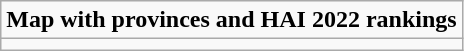<table role= "presentation" class="wikitable mw-collapsible mw-collapsed">
<tr>
<td><strong>Map with provinces and HAI 2022 rankings</strong></td>
</tr>
<tr>
<td></td>
</tr>
</table>
